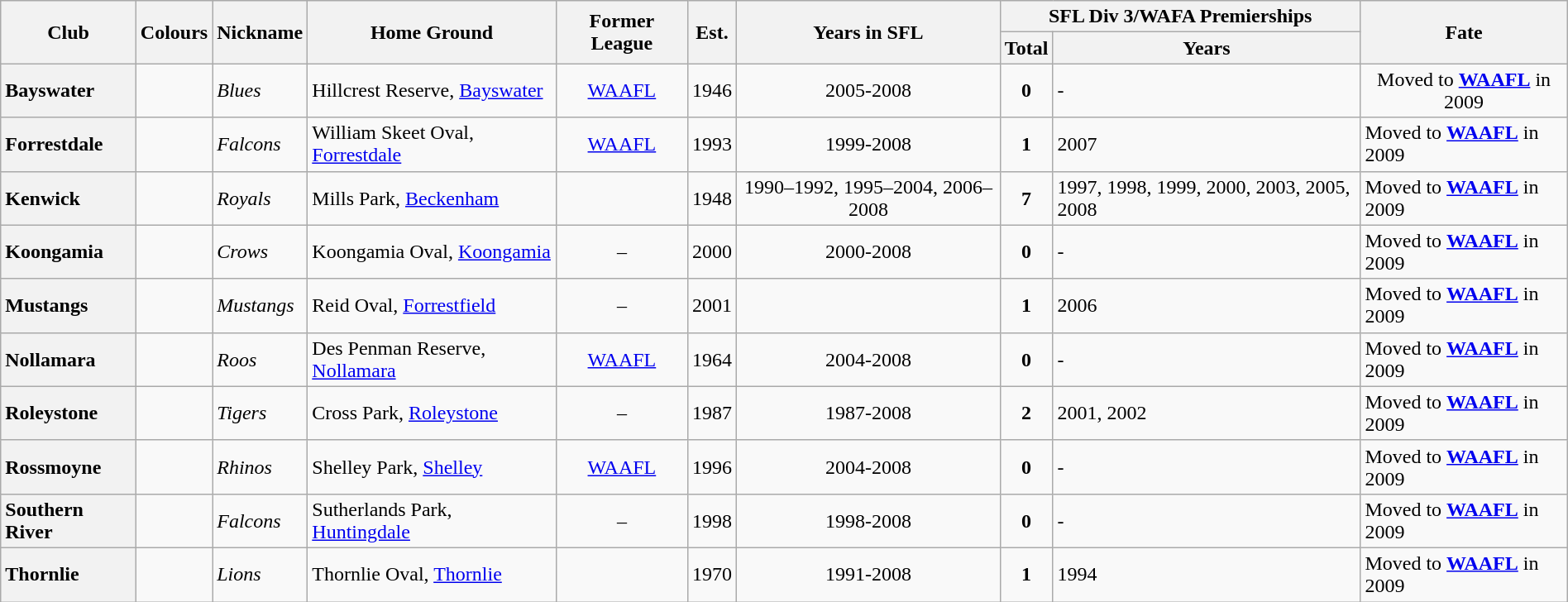<table class="wikitable sortable" style="text-align:center; width:100%">
<tr>
<th rowspan="2">Club</th>
<th rowspan="2">Colours</th>
<th rowspan="2">Nickname</th>
<th rowspan="2">Home Ground</th>
<th rowspan="2">Former League</th>
<th rowspan="2">Est.</th>
<th rowspan="2">Years in SFL</th>
<th colspan="2">SFL Div 3/WAFA Premierships</th>
<th rowspan="2">Fate</th>
</tr>
<tr>
<th>Total</th>
<th>Years</th>
</tr>
<tr>
<th style="text-align:left">Bayswater</th>
<td></td>
<td align="left"><em>Blues</em></td>
<td align="left">Hillcrest Reserve, <a href='#'>Bayswater</a></td>
<td><a href='#'>WAAFL</a></td>
<td>1946</td>
<td>2005-2008</td>
<td><strong>0</strong></td>
<td align="left">-</td>
<td>Moved to <strong><a href='#'>WAAFL</a></strong> in 2009</td>
</tr>
<tr>
<th style="text-align:left">Forrestdale</th>
<td></td>
<td align="left"><em>Falcons</em></td>
<td align="left">William Skeet Oval, <a href='#'>Forrestdale</a></td>
<td><a href='#'>WAAFL</a></td>
<td>1993</td>
<td>1999-2008</td>
<td><strong>1</strong></td>
<td align="left">2007</td>
<td align="left">Moved to <strong><a href='#'>WAAFL</a></strong> in 2009</td>
</tr>
<tr>
<th style="text-align:left">Kenwick</th>
<td></td>
<td align="left"><em>Royals</em></td>
<td align="left">Mills Park, <a href='#'>Beckenham</a></td>
<td></td>
<td>1948</td>
<td>1990–1992, 1995–2004, 2006–2008</td>
<td><strong>7</strong></td>
<td align="left">1997, 1998, 1999, 2000, 2003, 2005, 2008</td>
<td align="left">Moved to <strong><a href='#'>WAAFL</a></strong> in 2009</td>
</tr>
<tr>
<th style="text-align:left">Koongamia</th>
<td></td>
<td align="left"><em>Crows</em></td>
<td align="left">Koongamia Oval, <a href='#'>Koongamia</a></td>
<td>–</td>
<td>2000</td>
<td>2000-2008</td>
<td><strong>0</strong></td>
<td align="left">-</td>
<td align="left">Moved to <strong><a href='#'>WAAFL</a></strong> in 2009</td>
</tr>
<tr>
<th style="text-align:left">Mustangs</th>
<td></td>
<td align="left"><em>Mustangs</em></td>
<td align="left">Reid Oval, <a href='#'>Forrestfield</a></td>
<td>–</td>
<td>2001</td>
<td></td>
<td><strong>1</strong></td>
<td align="left">2006</td>
<td align="left">Moved to <strong><a href='#'>WAAFL</a></strong> in 2009</td>
</tr>
<tr>
<th style="text-align:left">Nollamara</th>
<td></td>
<td align="left"><em>Roos</em></td>
<td align="left">Des Penman Reserve, <a href='#'>Nollamara</a></td>
<td><a href='#'>WAAFL</a></td>
<td>1964</td>
<td>2004-2008</td>
<td><strong>0</strong></td>
<td align="left">-</td>
<td align="left">Moved to <strong><a href='#'>WAAFL</a></strong> in 2009</td>
</tr>
<tr>
<th style="text-align:left">Roleystone</th>
<td></td>
<td align="left"><em>Tigers</em></td>
<td align="left">Cross Park, <a href='#'>Roleystone</a></td>
<td>–</td>
<td>1987</td>
<td>1987-2008</td>
<td><strong>2</strong></td>
<td align="left">2001, 2002</td>
<td align="left">Moved to <strong><a href='#'>WAAFL</a></strong> in 2009</td>
</tr>
<tr>
<th style="text-align:left">Rossmoyne</th>
<td></td>
<td align="left"><em>Rhinos</em></td>
<td align="left">Shelley Park, <a href='#'>Shelley</a></td>
<td><a href='#'>WAAFL</a></td>
<td>1996</td>
<td>2004-2008</td>
<td><strong>0</strong></td>
<td align="left">-</td>
<td align="left">Moved to <strong><a href='#'>WAAFL</a></strong> in 2009</td>
</tr>
<tr>
<th style="text-align:left">Southern River</th>
<td></td>
<td align="left"><em>Falcons</em></td>
<td align="left">Sutherlands Park, <a href='#'>Huntingdale</a></td>
<td>–</td>
<td>1998</td>
<td>1998-2008</td>
<td><strong>0</strong></td>
<td align="left">-</td>
<td align="left">Moved to <strong><a href='#'>WAAFL</a></strong> in 2009</td>
</tr>
<tr>
<th style="text-align:left">Thornlie</th>
<td></td>
<td align="left"><em>Lions</em></td>
<td align="left">Thornlie Oval, <a href='#'>Thornlie</a></td>
<td></td>
<td>1970</td>
<td>1991-2008</td>
<td><strong>1</strong></td>
<td align="left">1994</td>
<td align="left">Moved to <strong><a href='#'>WAAFL</a></strong> in 2009</td>
</tr>
</table>
